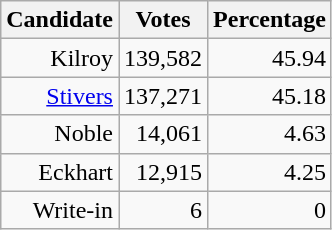<table class="wikitable" style="text-align:right">
<tr>
<th>Candidate</th>
<th>Votes</th>
<th>Percentage</th>
</tr>
<tr>
<td>Kilroy</td>
<td>139,582</td>
<td>45.94</td>
</tr>
<tr>
<td><a href='#'>Stivers</a></td>
<td>137,271</td>
<td>45.18</td>
</tr>
<tr>
<td>Noble</td>
<td>14,061</td>
<td>4.63</td>
</tr>
<tr>
<td>Eckhart</td>
<td>12,915</td>
<td>4.25</td>
</tr>
<tr>
<td>Write-in</td>
<td>6</td>
<td>0</td>
</tr>
</table>
